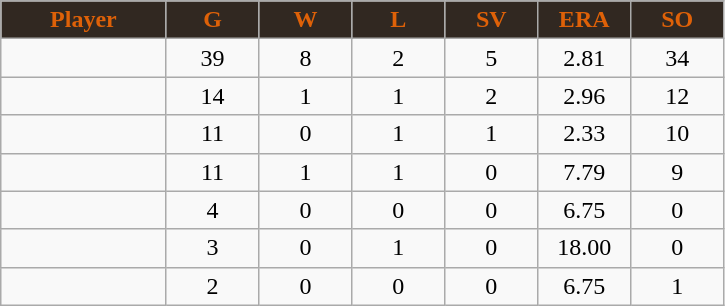<table class="wikitable sortable">
<tr>
<th style="background:#312821;color:#de6108;" width="16%">Player</th>
<th style="background:#312821;color:#de6108;" width="9%">G</th>
<th style="background:#312821;color:#de6108;" width="9%">W</th>
<th style="background:#312821;color:#de6108;" width="9%">L</th>
<th style="background:#312821;color:#de6108;" width="9%">SV</th>
<th style="background:#312821;color:#de6108;" width="9%">ERA</th>
<th style="background:#312821;color:#de6108;" width="9%">SO</th>
</tr>
<tr align="center">
<td></td>
<td>39</td>
<td>8</td>
<td>2</td>
<td>5</td>
<td>2.81</td>
<td>34</td>
</tr>
<tr align="center">
<td></td>
<td>14</td>
<td>1</td>
<td>1</td>
<td>2</td>
<td>2.96</td>
<td>12</td>
</tr>
<tr align="center">
<td></td>
<td>11</td>
<td>0</td>
<td>1</td>
<td>1</td>
<td>2.33</td>
<td>10</td>
</tr>
<tr align="center">
<td></td>
<td>11</td>
<td>1</td>
<td>1</td>
<td>0</td>
<td>7.79</td>
<td>9</td>
</tr>
<tr align="center">
<td></td>
<td>4</td>
<td>0</td>
<td>0</td>
<td>0</td>
<td>6.75</td>
<td>0</td>
</tr>
<tr align="center">
<td></td>
<td>3</td>
<td>0</td>
<td>1</td>
<td>0</td>
<td>18.00</td>
<td>0</td>
</tr>
<tr align="center">
<td></td>
<td>2</td>
<td>0</td>
<td>0</td>
<td>0</td>
<td>6.75</td>
<td>1</td>
</tr>
</table>
